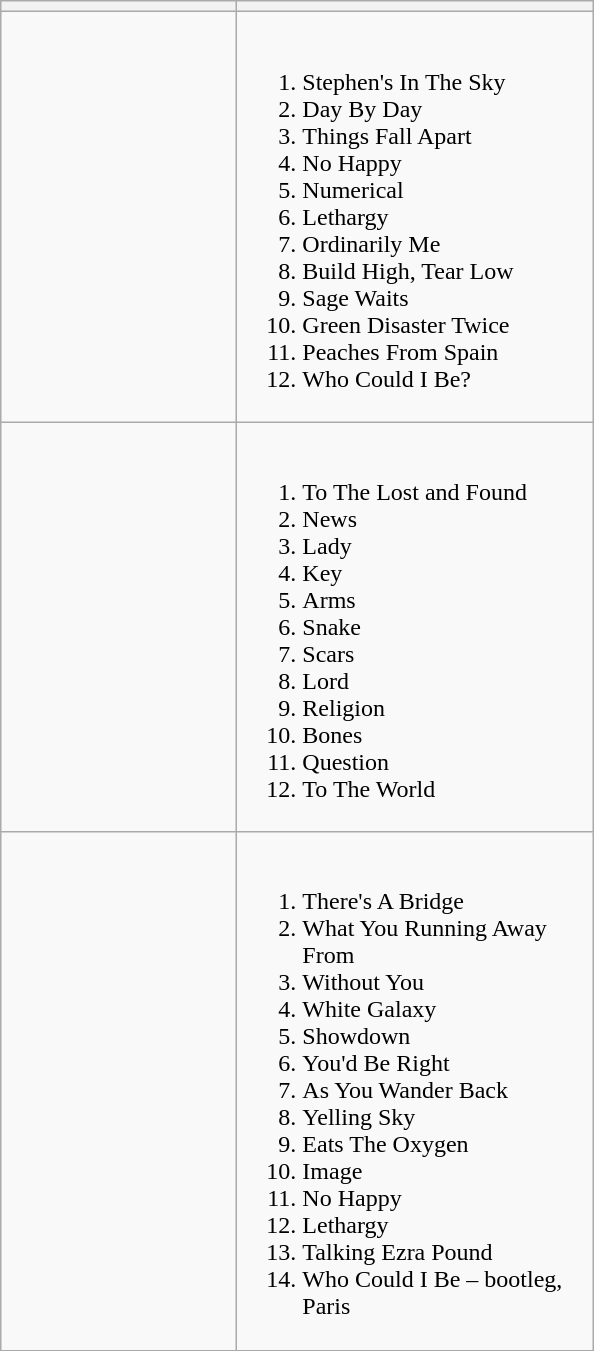<table class=wikitable>
<tr>
<th width="150"></th>
<th width="230"></th>
</tr>
<tr>
<td></td>
<td><br><ol><li>Stephen's In The Sky</li><li>Day By Day</li><li>Things Fall Apart</li><li>No Happy</li><li>Numerical</li><li>Lethargy</li><li>Ordinarily Me</li><li>Build High, Tear Low</li><li>Sage Waits</li><li>Green Disaster Twice</li><li>Peaches From Spain</li><li>Who Could I Be?</li></ol></td>
</tr>
<tr>
<td></td>
<td><br><ol><li>To The Lost and Found</li><li>News</li><li>Lady</li><li>Key</li><li>Arms</li><li>Snake</li><li>Scars</li><li>Lord</li><li>Religion</li><li>Bones</li><li>Question</li><li>To The World</li></ol></td>
</tr>
<tr>
<td></td>
<td><br><ol><li>There's A Bridge</li><li>What You Running Away From</li><li>Without You</li><li>White Galaxy</li><li>Showdown</li><li>You'd Be Right</li><li>As You Wander Back</li><li>Yelling Sky</li><li>Eats The Oxygen</li><li>Image</li><li>No Happy</li><li>Lethargy</li><li>Talking Ezra Pound</li><li>Who Could I Be – bootleg, Paris</li></ol></td>
</tr>
</table>
